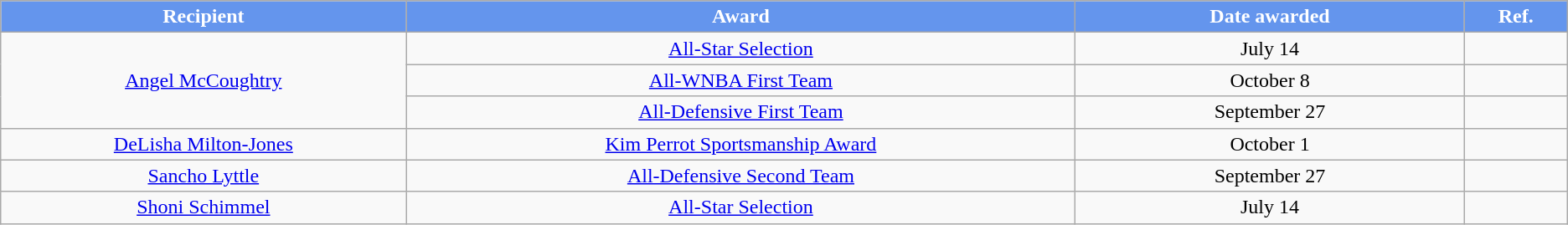<table class="wikitable sortable sortable" style="text-align: center">
<tr>
<th style="background:#6495ED;color:white"; width="5%">Recipient</th>
<th style="background:#6495ED;color:white"; width="9%">Award</th>
<th style="background:#6495ED;color:white"; width="5%">Date awarded</th>
<th style="background:#6495ED;color:white"; width="1%" class="unsortable">Ref.</th>
</tr>
<tr>
<td rowspan=3><a href='#'>Angel McCoughtry</a></td>
<td><a href='#'>All-Star Selection</a></td>
<td>July 14</td>
<td><br></td>
</tr>
<tr>
<td><a href='#'>All-WNBA First Team</a></td>
<td>October 8</td>
<td></td>
</tr>
<tr>
<td><a href='#'>All-Defensive First Team</a></td>
<td>September 27</td>
<td><br></td>
</tr>
<tr>
<td><a href='#'>DeLisha Milton-Jones</a></td>
<td><a href='#'>Kim Perrot Sportsmanship Award</a></td>
<td>October 1</td>
<td></td>
</tr>
<tr>
<td><a href='#'>Sancho Lyttle</a></td>
<td><a href='#'>All-Defensive Second Team</a></td>
<td>September 27</td>
<td><br></td>
</tr>
<tr>
<td><a href='#'>Shoni Schimmel</a></td>
<td><a href='#'>All-Star Selection</a></td>
<td>July 14</td>
<td><br></td>
</tr>
</table>
